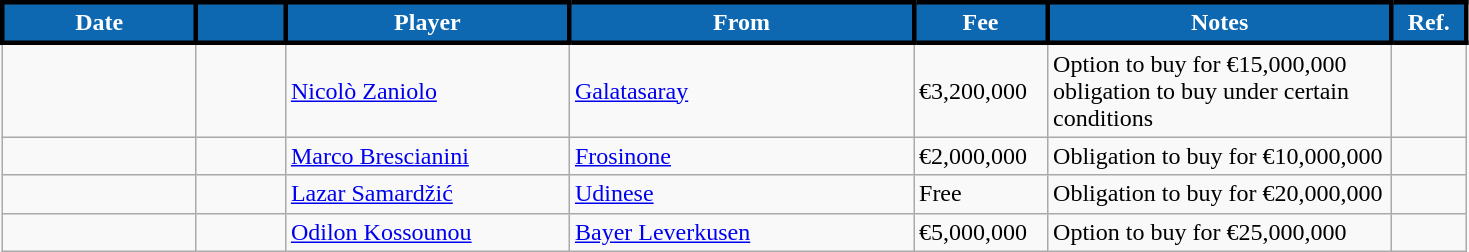<table class="wikitable plainrowheaders">
<tr>
<th style="background:#0D68B1; color:#FFFFFF; width:120px;border:3px solid black"">Date</th>
<th style="background:#0D68B1; color:#FFFFFF; width:50px;border:3px solid black""></th>
<th style="background:#0D68B1; color:#FFFFFF; width:180px;border:3px solid black"">Player</th>
<th style="background:#0D68B1; color:#FFFFFF; width:220px;border:3px solid black"">From</th>
<th style="background:#0D68B1; color:#FFFFFF;width: 80px;border:3px solid black"">Fee</th>
<th style="background:#0D68B1; color:#FFFFFF; width:220px;border:3px solid black"">Notes</th>
<th style="background:#0D68B1; color:#FFFFFF; width:40px;border:3px solid black"">Ref.</th>
</tr>
<tr>
<td></td>
<td align="center"></td>
<td> <a href='#'>Nicolò Zaniolo</a></td>
<td> <a href='#'>Galatasaray</a></td>
<td>€3,200,000</td>
<td>Option to buy for €15,000,000 obligation to buy under certain conditions</td>
<td></td>
</tr>
<tr>
<td></td>
<td align="center"></td>
<td> <a href='#'>Marco Brescianini</a></td>
<td> <a href='#'>Frosinone</a></td>
<td>€2,000,000</td>
<td>Obligation to buy for €10,000,000</td>
<td></td>
</tr>
<tr>
<td></td>
<td align="center"></td>
<td> <a href='#'>Lazar Samardžić</a></td>
<td> <a href='#'>Udinese</a></td>
<td>Free</td>
<td>Obligation to buy for €20,000,000</td>
<td></td>
</tr>
<tr>
<td></td>
<td align="center"></td>
<td> <a href='#'>Odilon Kossounou</a></td>
<td> <a href='#'>Bayer Leverkusen</a></td>
<td>€5,000,000</td>
<td>Option to buy for €25,000,000</td>
<td></td>
</tr>
</table>
